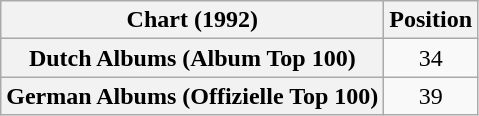<table class="wikitable sortable plainrowheaders">
<tr>
<th>Chart (1992)</th>
<th>Position</th>
</tr>
<tr>
<th scope="row">Dutch Albums (Album Top 100)</th>
<td align="center">34</td>
</tr>
<tr>
<th scope="row">German Albums (Offizielle Top 100)</th>
<td align="center">39</td>
</tr>
</table>
